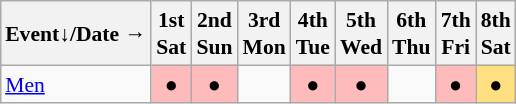<table class="wikitable" style="margin:0.5em auto; font-size:90%; line-height:1.25em; text-align:center;">
<tr>
<th>Event↓/Date →</th>
<th>1st<br>Sat</th>
<th>2nd<br>Sun</th>
<th>3rd<br>Mon</th>
<th>4th<br>Tue</th>
<th>5th<br>Wed</th>
<th>6th<br>Thu</th>
<th>7th<br>Fri</th>
<th>8th<br>Sat</th>
</tr>
<tr>
<td align="left"><a href='#'>Men</a></td>
<td bgcolor="#FFBBBB">●</td>
<td bgcolor="#FFBBBB">●</td>
<td></td>
<td bgcolor="#FFBBBB">●</td>
<td bgcolor="#FFBBBB">●</td>
<td></td>
<td bgcolor="#FFBBBB">●</td>
<td bgcolor="#FFDF80">●</td>
</tr>
</table>
